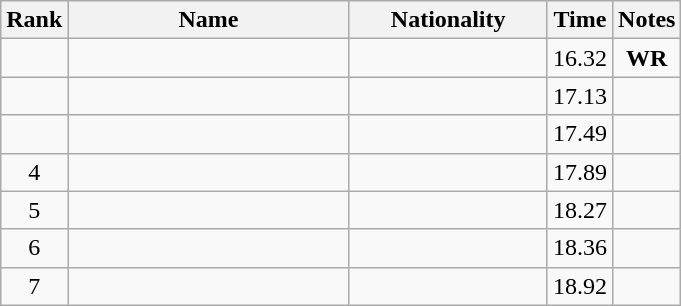<table class="wikitable sortable" style="text-align:center">
<tr>
<th>Rank</th>
<th style="width:180px">Name</th>
<th style="width:125px">Nationality</th>
<th>Time</th>
<th>Notes</th>
</tr>
<tr>
<td></td>
<td style="text-align:left;"></td>
<td style="text-align:left;"></td>
<td>16.32</td>
<td><strong>WR</strong></td>
</tr>
<tr>
<td></td>
<td style="text-align:left;"></td>
<td style="text-align:left;"></td>
<td>17.13</td>
<td></td>
</tr>
<tr>
<td></td>
<td style="text-align:left;"></td>
<td style="text-align:left;"></td>
<td>17.49</td>
<td></td>
</tr>
<tr>
<td>4</td>
<td style="text-align:left;"></td>
<td style="text-align:left;"></td>
<td>17.89</td>
<td></td>
</tr>
<tr>
<td>5</td>
<td style="text-align:left;"></td>
<td style="text-align:left;"></td>
<td>18.27</td>
<td></td>
</tr>
<tr>
<td>6</td>
<td style="text-align:left;"></td>
<td style="text-align:left;"></td>
<td>18.36</td>
<td></td>
</tr>
<tr>
<td>7</td>
<td style="text-align:left;"></td>
<td style="text-align:left;"></td>
<td>18.92</td>
<td></td>
</tr>
</table>
